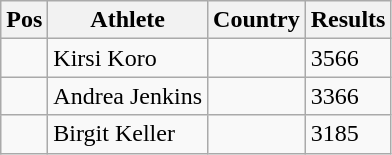<table class="wikitable">
<tr>
<th>Pos</th>
<th>Athlete</th>
<th>Country</th>
<th>Results</th>
</tr>
<tr>
<td align="center"></td>
<td>Kirsi Koro</td>
<td></td>
<td>3566</td>
</tr>
<tr>
<td align="center"></td>
<td>Andrea Jenkins</td>
<td></td>
<td>3366</td>
</tr>
<tr>
<td align="center"></td>
<td>Birgit Keller</td>
<td></td>
<td>3185</td>
</tr>
</table>
